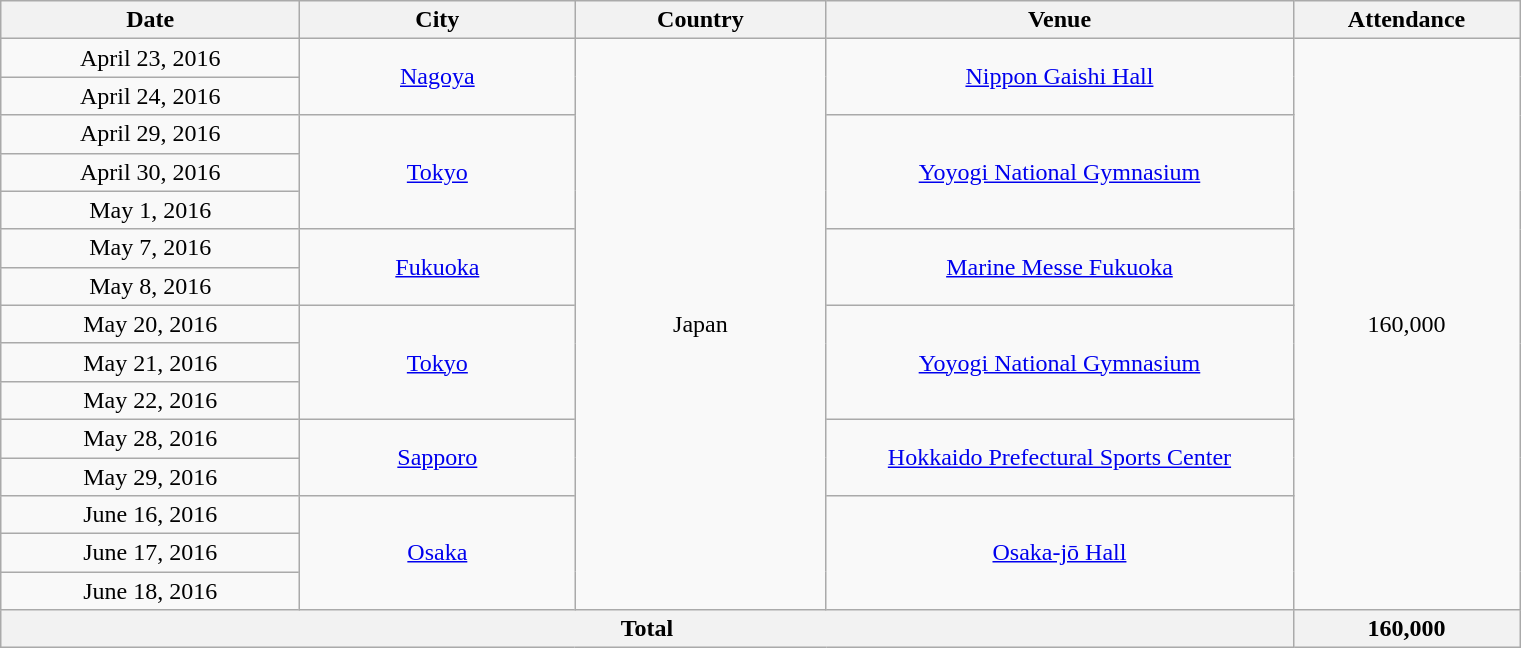<table class="wikitable" style="text-align:center;">
<tr>
<th scope="col" style="width:12em;">Date</th>
<th scope="col" style="width:11em;">City</th>
<th scope="col" style="width:10em;">Country</th>
<th scope="col" style="width:19em;">Venue</th>
<th scope="col" style="width:9em;">Attendance</th>
</tr>
<tr>
<td>April 23, 2016</td>
<td rowspan="2"><a href='#'>Nagoya</a></td>
<td rowspan="15">Japan</td>
<td rowspan="2"><a href='#'>Nippon Gaishi Hall</a></td>
<td rowspan="15">160,000</td>
</tr>
<tr>
<td>April 24, 2016</td>
</tr>
<tr>
<td>April 29, 2016</td>
<td rowspan="3"><a href='#'>Tokyo</a></td>
<td rowspan="3"><a href='#'>Yoyogi National Gymnasium</a></td>
</tr>
<tr>
<td>April 30, 2016</td>
</tr>
<tr>
<td>May 1, 2016</td>
</tr>
<tr>
<td>May 7, 2016</td>
<td rowspan="2"><a href='#'>Fukuoka</a></td>
<td rowspan="2"><a href='#'>Marine Messe Fukuoka</a></td>
</tr>
<tr>
<td>May 8, 2016</td>
</tr>
<tr>
<td>May 20, 2016</td>
<td rowspan="3"><a href='#'>Tokyo</a></td>
<td rowspan="3"><a href='#'>Yoyogi National Gymnasium</a></td>
</tr>
<tr>
<td>May 21, 2016</td>
</tr>
<tr>
<td>May 22, 2016</td>
</tr>
<tr>
<td>May 28, 2016</td>
<td rowspan="2"><a href='#'>Sapporo</a></td>
<td rowspan="2"><a href='#'>Hokkaido Prefectural Sports Center</a></td>
</tr>
<tr>
<td>May 29, 2016</td>
</tr>
<tr>
<td>June 16, 2016</td>
<td rowspan="3"><a href='#'>Osaka</a></td>
<td rowspan="3"><a href='#'>Osaka-jō Hall</a></td>
</tr>
<tr>
<td>June 17, 2016</td>
</tr>
<tr>
<td>June 18, 2016</td>
</tr>
<tr>
<th colspan="4">Total</th>
<th>160,000</th>
</tr>
</table>
